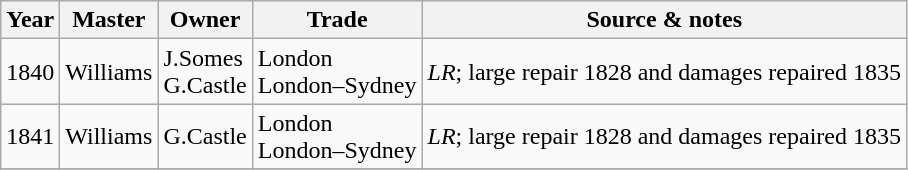<table class=" wikitable">
<tr>
<th>Year</th>
<th>Master</th>
<th>Owner</th>
<th>Trade</th>
<th>Source & notes</th>
</tr>
<tr>
<td>1840</td>
<td>Williams</td>
<td>J.Somes<br>G.Castle</td>
<td>London<br>London–Sydney</td>
<td><em>LR</em>; large repair 1828 and damages repaired 1835</td>
</tr>
<tr>
<td>1841</td>
<td>Williams</td>
<td>G.Castle</td>
<td>London<br>London–Sydney</td>
<td><em>LR</em>; large repair 1828 and damages repaired 1835</td>
</tr>
<tr>
</tr>
</table>
